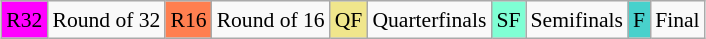<table class="wikitable" style="margin:0.5em auto; font-size:90%; line-height:1.25em;">
<tr>
<td bgcolor="#FF00FF" align=center>R32</td>
<td>Round of 32</td>
<td bgcolor="#FF7F50" align=center>R16</td>
<td>Round of 16</td>
<td bgcolor="#F0E68C" align=center>QF</td>
<td>Quarterfinals</td>
<td bgcolor="#7FFFD4" align=center>SF</td>
<td>Semifinals</td>
<td bgcolor="#48D1CC" align=center>F</td>
<td>Final</td>
</tr>
</table>
